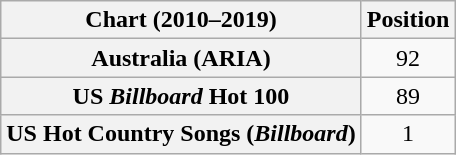<table class="wikitable sortable plainrowheaders" style="text-align:center">
<tr>
<th scope="col">Chart (2010–2019)</th>
<th scope="col">Position</th>
</tr>
<tr>
<th scope="row">Australia (ARIA)</th>
<td>92</td>
</tr>
<tr>
<th scope="row">US <em>Billboard</em> Hot 100</th>
<td>89</td>
</tr>
<tr>
<th scope="row">US Hot Country Songs (<em>Billboard</em>)</th>
<td>1</td>
</tr>
</table>
